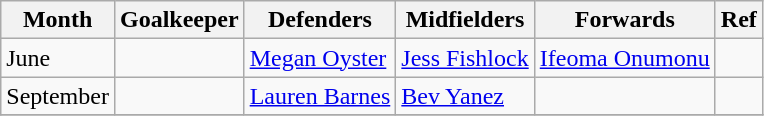<table class="wikitable sortable">
<tr>
<th sort-data-type=number>Month</th>
<th>Goalkeeper</th>
<th>Defenders</th>
<th>Midfielders</th>
<th>Forwards</th>
<th class=unsortable>Ref</th>
</tr>
<tr>
<td>June</td>
<td></td>
<td> <a href='#'>Megan Oyster</a></td>
<td> <a href='#'>Jess Fishlock</a></td>
<td> <a href='#'>Ifeoma Onumonu</a></td>
<td></td>
</tr>
<tr>
<td>September</td>
<td></td>
<td> <a href='#'>Lauren Barnes</a></td>
<td> <a href='#'>Bev Yanez</a></td>
<td></td>
<td></td>
</tr>
<tr>
</tr>
</table>
